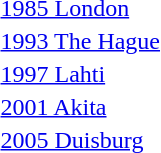<table>
<tr>
<td><a href='#'>1985 London</a></td>
<td></td>
<td></td>
<td></td>
</tr>
<tr>
<td><a href='#'>1993 The Hague</a></td>
<td></td>
<td></td>
<td></td>
</tr>
<tr>
<td><a href='#'>1997 Lahti</a></td>
<td></td>
<td></td>
<td></td>
</tr>
<tr>
<td><a href='#'>2001 Akita</a></td>
<td></td>
<td></td>
<td></td>
</tr>
<tr>
<td><a href='#'>2005 Duisburg</a></td>
<td></td>
<td></td>
<td></td>
</tr>
</table>
